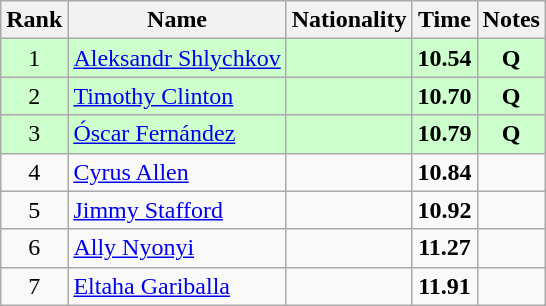<table class="wikitable sortable" style="text-align:center">
<tr>
<th>Rank</th>
<th>Name</th>
<th>Nationality</th>
<th>Time</th>
<th>Notes</th>
</tr>
<tr bgcolor=ccffcc>
<td>1</td>
<td align=left><a href='#'>Aleksandr Shlychkov</a></td>
<td align=left></td>
<td><strong>10.54</strong></td>
<td><strong>Q</strong></td>
</tr>
<tr bgcolor=ccffcc>
<td>2</td>
<td align=left><a href='#'>Timothy Clinton</a></td>
<td align=left></td>
<td><strong>10.70</strong></td>
<td><strong>Q</strong></td>
</tr>
<tr bgcolor=ccffcc>
<td>3</td>
<td align=left><a href='#'>Óscar Fernández</a></td>
<td align=left></td>
<td><strong>10.79</strong></td>
<td><strong>Q</strong></td>
</tr>
<tr>
<td>4</td>
<td align=left><a href='#'>Cyrus Allen</a></td>
<td align=left></td>
<td><strong>10.84</strong></td>
<td></td>
</tr>
<tr>
<td>5</td>
<td align=left><a href='#'>Jimmy Stafford</a></td>
<td align=left></td>
<td><strong>10.92</strong></td>
<td></td>
</tr>
<tr>
<td>6</td>
<td align=left><a href='#'>Ally Nyonyi</a></td>
<td align=left></td>
<td><strong>11.27</strong></td>
<td></td>
</tr>
<tr>
<td>7</td>
<td align=left><a href='#'>Eltaha Gariballa</a></td>
<td align=left></td>
<td><strong>11.91</strong></td>
<td></td>
</tr>
</table>
